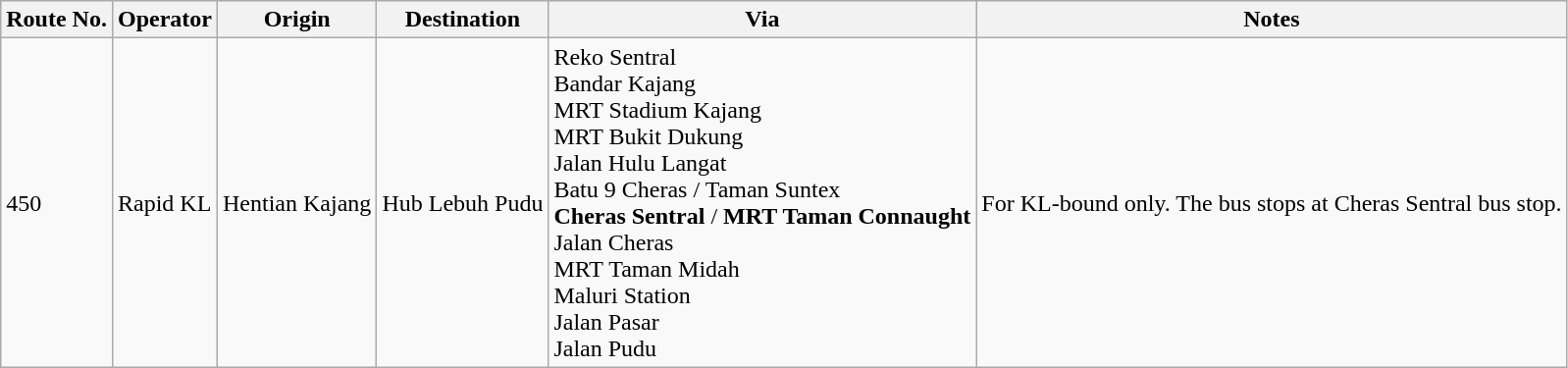<table class="wikitable">
<tr>
<th>Route No.</th>
<th>Operator</th>
<th>Origin</th>
<th>Destination</th>
<th>Via</th>
<th>Notes</th>
</tr>
<tr>
<td>450</td>
<td>Rapid KL</td>
<td>Hentian Kajang</td>
<td>Hub Lebuh Pudu</td>
<td>Reko Sentral<br>Bandar Kajang<br> MRT Stadium Kajang<br> MRT Bukit Dukung<br>Jalan Hulu Langat<br>Batu 9 Cheras / Taman Suntex<br><strong>Cheras Sentral</strong> /  <strong>MRT Taman Connaught</strong><br>Jalan Cheras<br> MRT Taman Midah<br> Maluri Station<br>Jalan Pasar<br>Jalan Pudu</td>
<td>For KL-bound only. The bus stops at Cheras Sentral bus stop.</td>
</tr>
</table>
